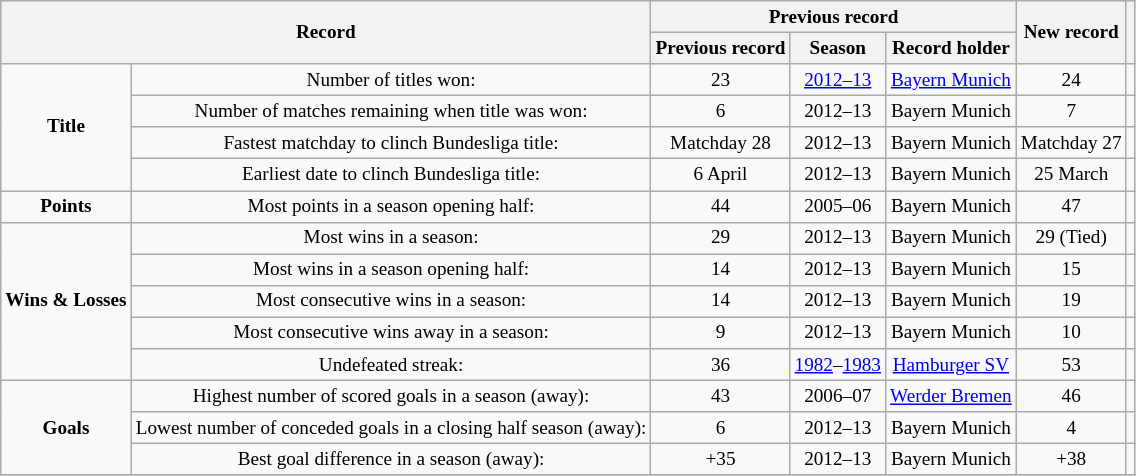<table class="wikitable" Style="text-align: center;font-size:80%">
<tr>
<th rowspan="2" colspan="2">Record</th>
<th colspan="3">Previous record</th>
<th rowspan="2">New record</th>
<th rowspan="2"></th>
</tr>
<tr>
<th>Previous record</th>
<th>Season</th>
<th>Record holder</th>
</tr>
<tr>
<td rowspan="4"><strong>Title</strong></td>
<td>Number of titles won:</td>
<td>23</td>
<td><a href='#'>2012–13</a></td>
<td><a href='#'>Bayern Munich</a></td>
<td>24</td>
<td></td>
</tr>
<tr>
<td>Number of matches remaining when title was won:</td>
<td>6</td>
<td>2012–13</td>
<td>Bayern Munich</td>
<td>7</td>
<td></td>
</tr>
<tr>
<td>Fastest matchday to clinch Bundesliga title:</td>
<td>Matchday 28</td>
<td>2012–13</td>
<td>Bayern Munich</td>
<td>Matchday 27</td>
<td></td>
</tr>
<tr>
<td>Earliest date to clinch Bundesliga title:</td>
<td>6 April</td>
<td>2012–13</td>
<td>Bayern Munich</td>
<td>25 March</td>
<td></td>
</tr>
<tr>
<td rowspan="1"><strong>Points</strong></td>
<td>Most points in a season opening half:</td>
<td>44</td>
<td>2005–06</td>
<td>Bayern Munich</td>
<td>47</td>
<td></td>
</tr>
<tr>
<td rowspan="5"><strong>Wins & Losses</strong></td>
<td>Most wins in a season:</td>
<td>29</td>
<td>2012–13</td>
<td>Bayern Munich</td>
<td>29 (Tied)</td>
<td></td>
</tr>
<tr>
<td>Most wins in a season opening half:</td>
<td>14</td>
<td>2012–13</td>
<td>Bayern Munich</td>
<td>15</td>
<td></td>
</tr>
<tr>
<td>Most consecutive wins in a season:</td>
<td>14</td>
<td>2012–13</td>
<td>Bayern Munich</td>
<td>19</td>
<td></td>
</tr>
<tr>
<td>Most consecutive wins away in a season:</td>
<td>9</td>
<td>2012–13</td>
<td>Bayern Munich</td>
<td>10</td>
<td></td>
</tr>
<tr>
<td>Undefeated streak:</td>
<td>36</td>
<td><a href='#'>1982</a>–<a href='#'>1983</a></td>
<td><a href='#'>Hamburger SV</a></td>
<td>53</td>
<td></td>
</tr>
<tr>
<td rowspan="3"><strong>Goals</strong></td>
<td>Highest number of scored goals in a season (away):</td>
<td>43</td>
<td>2006–07</td>
<td><a href='#'>Werder Bremen</a></td>
<td>46</td>
<td></td>
</tr>
<tr>
<td>Lowest number of conceded goals in a closing half season (away):</td>
<td>6</td>
<td>2012–13</td>
<td>Bayern Munich</td>
<td>4</td>
<td></td>
</tr>
<tr>
<td>Best goal difference in a season (away):</td>
<td>+35</td>
<td>2012–13</td>
<td>Bayern Munich</td>
<td>+38</td>
<td></td>
</tr>
<tr>
</tr>
</table>
